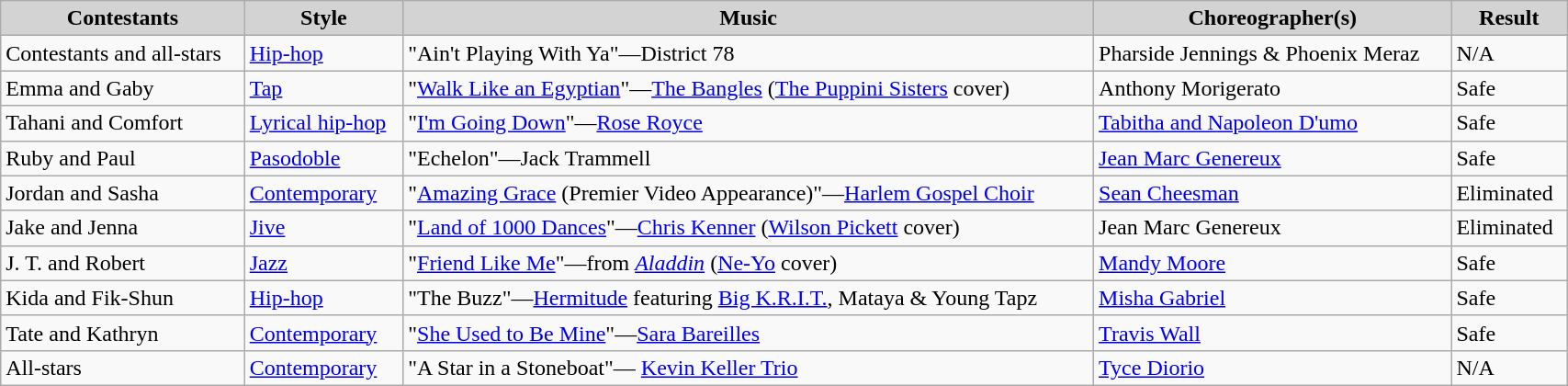<table class="wikitable" style="width:90%;">
<tr style="background:lightgrey; text-align:center;">
<td><strong>Contestants</strong></td>
<td><strong>Style</strong></td>
<td><strong>Music</strong></td>
<td><strong>Choreographer(s)</strong></td>
<td><strong>Result</strong></td>
</tr>
<tr>
<td>Contestants and all-stars</td>
<td><a href='#'>Hip-hop</a></td>
<td>"Ain't Playing With Ya"—District 78</td>
<td>Pharside Jennings & Phoenix Meraz</td>
<td>N/A</td>
</tr>
<tr>
<td>Emma and Gaby</td>
<td><a href='#'>Tap</a></td>
<td>"<a href='#'>Walk Like an Egyptian</a>"—<a href='#'>The Bangles</a> (<a href='#'>The Puppini Sisters</a> cover)</td>
<td>Anthony Morigerato</td>
<td>Safe</td>
</tr>
<tr>
<td>Tahani and Comfort</td>
<td><a href='#'>Lyrical hip-hop</a></td>
<td>"<a href='#'>I'm Going Down</a>"—<a href='#'>Rose Royce</a></td>
<td><a href='#'>Tabitha and Napoleon D'umo</a></td>
<td>Safe</td>
</tr>
<tr>
<td>Ruby and Paul</td>
<td><a href='#'>Pasodoble</a></td>
<td>"Echelon"—Jack Trammell</td>
<td><a href='#'>Jean Marc Genereux</a></td>
<td>Safe</td>
</tr>
<tr>
<td>Jordan and Sasha</td>
<td><a href='#'>Contemporary</a></td>
<td>"<a href='#'>Amazing Grace</a> (Premier Video Appearance)"—<a href='#'>Harlem Gospel Choir</a></td>
<td><a href='#'>Sean Cheesman</a></td>
<td>Eliminated</td>
</tr>
<tr>
<td>Jake and Jenna</td>
<td><a href='#'>Jive</a></td>
<td>"<a href='#'>Land of 1000 Dances</a>"—<a href='#'>Chris Kenner</a> (<a href='#'>Wilson Pickett</a> cover)</td>
<td>Jean Marc Genereux</td>
<td>Eliminated</td>
</tr>
<tr>
<td>J. T. and Robert</td>
<td><a href='#'>Jazz</a></td>
<td>"<a href='#'>Friend Like Me</a>"—from <em><a href='#'>Aladdin</a></em> (<a href='#'>Ne-Yo</a> cover)</td>
<td><a href='#'>Mandy Moore</a></td>
<td>Safe</td>
</tr>
<tr>
<td>Kida and Fik-Shun</td>
<td><a href='#'>Hip-hop</a></td>
<td>"The Buzz"—<a href='#'>Hermitude</a> featuring <a href='#'>Big K.R.I.T.</a>, Mataya & Young Tapz</td>
<td><a href='#'>Misha Gabriel</a></td>
<td>Safe</td>
</tr>
<tr>
<td>Tate and Kathryn</td>
<td><a href='#'>Contemporary</a></td>
<td>"<a href='#'>She Used to Be Mine</a>"—<a href='#'>Sara Bareilles</a></td>
<td><a href='#'>Travis Wall</a></td>
<td>Safe</td>
</tr>
<tr>
<td>All-stars</td>
<td><a href='#'>Contemporary</a></td>
<td>"A Star in a Stoneboat"— <a href='#'>Kevin Keller Trio</a></td>
<td><a href='#'>Tyce Diorio</a></td>
<td>N/A</td>
</tr>
</table>
